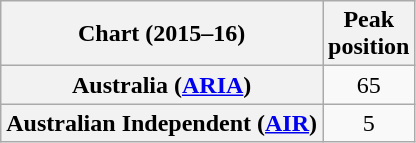<table class="wikitable sortable plainrowheaders" style="text-align:center">
<tr>
<th scope="col">Chart (2015–16)</th>
<th scope="col">Peak<br>position</th>
</tr>
<tr>
<th scope="row">Australia (<a href='#'>ARIA</a>)</th>
<td>65</td>
</tr>
<tr>
<th scope="row">Australian Independent (<a href='#'>AIR</a>)</th>
<td>5</td>
</tr>
</table>
